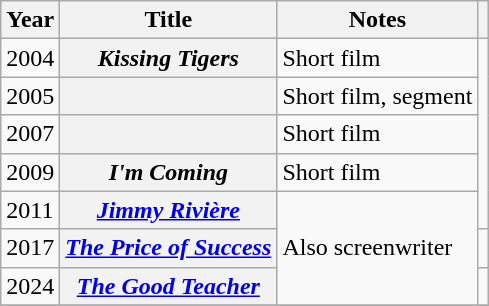<table class="wikitable plainrowheaders sortable">
<tr>
<th>Year</th>
<th>Title</th>
<th>Notes</th>
<th scope="col" class="unsortable"></th>
</tr>
<tr>
<td>2004</td>
<th scope="row"><em>Kissing Tigers</em></th>
<td>Short film</td>
<td rowspan=5></td>
</tr>
<tr>
<td>2005</td>
<th scope="row"></th>
<td>Short film, segment </td>
</tr>
<tr>
<td>2007</td>
<th scope="row"></th>
<td>Short film</td>
</tr>
<tr>
<td>2009</td>
<th scope="row"><em>I'm Coming</em></th>
<td>Short film</td>
</tr>
<tr>
<td>2011</td>
<th scope="row"><em><a href='#'>Jimmy Rivière</a></em></th>
<td rowspan=3>Also screenwriter</td>
</tr>
<tr>
<td>2017</td>
<th scope="row"><em><a href='#'>The Price of Success</a></em></th>
<td></td>
</tr>
<tr>
<td>2024</td>
<th scope="row"><em><a href='#'>The Good Teacher</a></em></th>
<td></td>
</tr>
<tr>
</tr>
</table>
